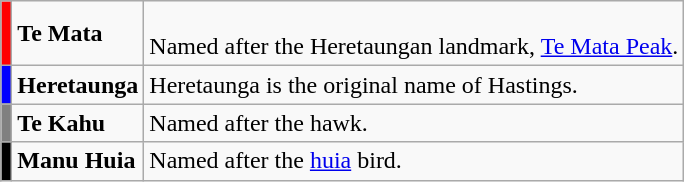<table class="wikitable">
<tr>
<td style = "background:Red"></td>
<td><strong>Te Mata</strong></td>
<td><br>Named after the Heretaungan landmark, <a href='#'>Te Mata Peak</a>.</td>
</tr>
<tr>
<td style = "background:Blue"></td>
<td><strong>Heretaunga</strong></td>
<td>Heretaunga is the original name of Hastings.</td>
</tr>
<tr>
<td style = "background:gray"></td>
<td><strong>Te Kahu</strong></td>
<td>Named after the hawk.</td>
</tr>
<tr>
<td style = "background:Black"></td>
<td><strong>Manu Huia</strong></td>
<td>Named after the <a href='#'>huia</a> bird.</td>
</tr>
</table>
